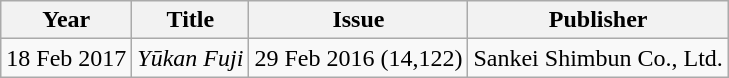<table class="wikitable">
<tr>
<th>Year</th>
<th>Title</th>
<th>Issue</th>
<th>Publisher</th>
</tr>
<tr>
<td>18 Feb 2017</td>
<td><em>Yūkan Fuji</em></td>
<td>29 Feb 2016 (14,122)</td>
<td>Sankei Shimbun Co., Ltd.</td>
</tr>
</table>
